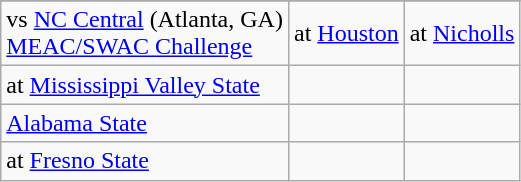<table class="wikitable">
<tr>
</tr>
<tr>
<td>vs <a href='#'>NC Central</a> (Atlanta, GA)<br><a href='#'>MEAC/SWAC Challenge</a></td>
<td>at <a href='#'>Houston</a></td>
<td>at <a href='#'>Nicholls</a></td>
</tr>
<tr>
<td>at <a href='#'>Mississippi Valley State</a></td>
<td></td>
<td></td>
</tr>
<tr>
<td><a href='#'>Alabama State</a></td>
<td></td>
<td></td>
</tr>
<tr>
<td>at <a href='#'>Fresno State</a></td>
<td></td>
<td></td>
</tr>
</table>
